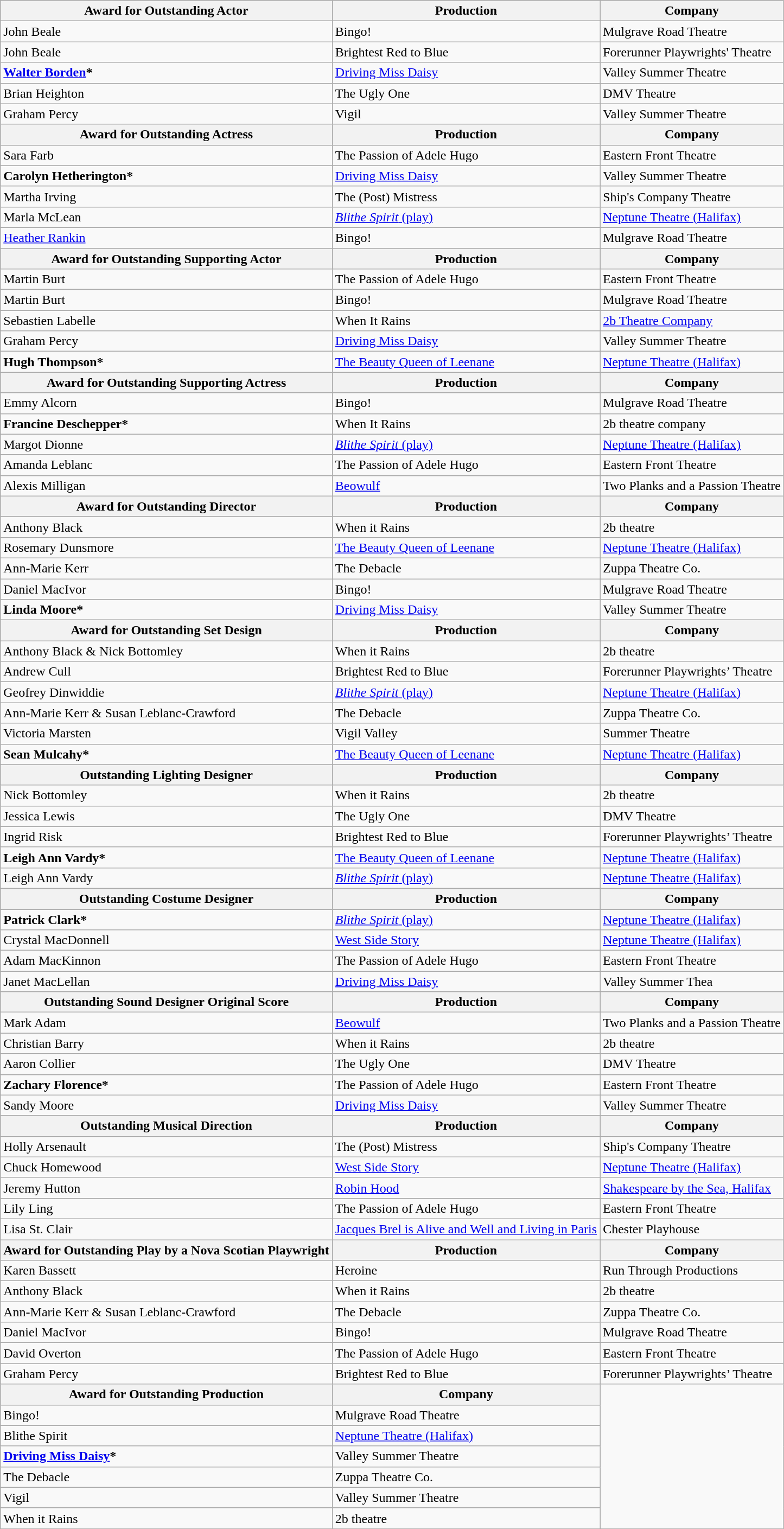<table class="wikitable">
<tr>
<th>Award for Outstanding Actor</th>
<th>Production</th>
<th>Company</th>
</tr>
<tr>
<td>John Beale</td>
<td>Bingo!</td>
<td>Mulgrave Road Theatre</td>
</tr>
<tr>
<td>John Beale</td>
<td>Brightest Red to Blue</td>
<td>Forerunner Playwrights' Theatre</td>
</tr>
<tr>
<td><strong><a href='#'>Walter Borden</a>*</strong></td>
<td><a href='#'>Driving Miss Daisy</a></td>
<td>Valley Summer Theatre</td>
</tr>
<tr>
<td>Brian Heighton</td>
<td>The Ugly One</td>
<td>DMV Theatre</td>
</tr>
<tr>
<td>Graham Percy</td>
<td>Vigil</td>
<td>Valley Summer Theatre</td>
</tr>
<tr>
<th>Award for Outstanding Actress</th>
<th>Production</th>
<th>Company</th>
</tr>
<tr>
<td>Sara Farb</td>
<td>The Passion of Adele Hugo</td>
<td>Eastern Front Theatre</td>
</tr>
<tr>
<td><strong>Carolyn Hetherington*</strong></td>
<td><a href='#'>Driving Miss Daisy</a></td>
<td>Valley Summer Theatre</td>
</tr>
<tr>
<td>Martha Irving</td>
<td>The (Post) Mistress</td>
<td>Ship's Company Theatre</td>
</tr>
<tr>
<td>Marla McLean</td>
<td><a href='#'><em>Blithe Spirit</em> (play)</a></td>
<td><a href='#'>Neptune Theatre (Halifax)</a></td>
</tr>
<tr>
<td><a href='#'>Heather Rankin</a></td>
<td>Bingo!</td>
<td>Mulgrave Road Theatre</td>
</tr>
<tr>
<th>Award for Outstanding Supporting Actor</th>
<th>Production</th>
<th>Company</th>
</tr>
<tr>
<td>Martin Burt</td>
<td>The Passion of Adele Hugo</td>
<td>Eastern Front Theatre</td>
</tr>
<tr>
<td>Martin Burt</td>
<td>Bingo!</td>
<td>Mulgrave Road Theatre</td>
</tr>
<tr>
<td>Sebastien Labelle</td>
<td>When It Rains</td>
<td><a href='#'>2b Theatre Company</a></td>
</tr>
<tr>
<td>Graham Percy</td>
<td><a href='#'>Driving Miss Daisy</a></td>
<td>Valley Summer Theatre</td>
</tr>
<tr>
<td><strong>Hugh Thompson*</strong></td>
<td><a href='#'>The Beauty Queen of Leenane</a></td>
<td><a href='#'>Neptune Theatre (Halifax)</a></td>
</tr>
<tr>
<th>Award for Outstanding Supporting Actress</th>
<th>Production</th>
<th>Company</th>
</tr>
<tr>
<td>Emmy Alcorn</td>
<td>Bingo!</td>
<td>Mulgrave Road Theatre</td>
</tr>
<tr>
<td><strong>Francine Deschepper*</strong></td>
<td>When It Rains</td>
<td>2b theatre company</td>
</tr>
<tr>
<td>Margot Dionne</td>
<td><a href='#'><em>Blithe Spirit</em> (play)</a></td>
<td><a href='#'>Neptune Theatre (Halifax)</a></td>
</tr>
<tr>
<td>Amanda Leblanc</td>
<td>The Passion of Adele Hugo</td>
<td>Eastern Front Theatre</td>
</tr>
<tr>
<td>Alexis Milligan</td>
<td><a href='#'>Beowulf</a></td>
<td>Two Planks and a Passion Theatre</td>
</tr>
<tr>
<th>Award for Outstanding Director</th>
<th>Production</th>
<th>Company</th>
</tr>
<tr>
<td>Anthony Black</td>
<td>When it Rains</td>
<td>2b theatre</td>
</tr>
<tr>
<td>Rosemary Dunsmore</td>
<td><a href='#'>The Beauty Queen of Leenane</a></td>
<td><a href='#'>Neptune Theatre (Halifax)</a></td>
</tr>
<tr>
<td>Ann-Marie Kerr</td>
<td>The Debacle</td>
<td>Zuppa Theatre Co.</td>
</tr>
<tr>
<td>Daniel MacIvor</td>
<td>Bingo!</td>
<td>Mulgrave Road Theatre</td>
</tr>
<tr>
<td><strong>Linda Moore*</strong></td>
<td><a href='#'>Driving Miss Daisy</a></td>
<td>Valley Summer Theatre</td>
</tr>
<tr>
<th>Award for Outstanding Set Design</th>
<th>Production</th>
<th>Company</th>
</tr>
<tr>
<td>Anthony Black & Nick Bottomley</td>
<td>When it Rains</td>
<td>2b theatre</td>
</tr>
<tr>
<td>Andrew Cull</td>
<td>Brightest Red to Blue</td>
<td>Forerunner Playwrights’ Theatre</td>
</tr>
<tr>
<td>Geofrey Dinwiddie</td>
<td><a href='#'><em>Blithe Spirit</em> (play)</a></td>
<td><a href='#'>Neptune Theatre (Halifax)</a></td>
</tr>
<tr>
<td>Ann-Marie Kerr & Susan Leblanc-Crawford</td>
<td>The Debacle</td>
<td>Zuppa Theatre Co.</td>
</tr>
<tr>
<td>Victoria Marsten</td>
<td>Vigil Valley</td>
<td>Summer Theatre</td>
</tr>
<tr>
<td><strong>Sean Mulcahy*</strong></td>
<td><a href='#'>The Beauty Queen of Leenane</a></td>
<td><a href='#'>Neptune Theatre (Halifax)</a></td>
</tr>
<tr>
<th>Outstanding Lighting Designer</th>
<th>Production</th>
<th>Company</th>
</tr>
<tr>
<td>Nick Bottomley</td>
<td>When it Rains</td>
<td>2b theatre</td>
</tr>
<tr>
<td>Jessica Lewis</td>
<td>The Ugly One</td>
<td>DMV Theatre</td>
</tr>
<tr>
<td>Ingrid Risk</td>
<td>Brightest Red to Blue</td>
<td>Forerunner Playwrights’ Theatre</td>
</tr>
<tr>
<td><strong>Leigh Ann Vardy*</strong></td>
<td><a href='#'>The Beauty Queen of Leenane</a></td>
<td><a href='#'>Neptune Theatre (Halifax)</a></td>
</tr>
<tr>
<td>Leigh Ann Vardy</td>
<td><a href='#'><em>Blithe Spirit</em> (play)</a></td>
<td><a href='#'>Neptune Theatre (Halifax)</a></td>
</tr>
<tr>
<th>Outstanding Costume Designer</th>
<th>Production</th>
<th>Company</th>
</tr>
<tr>
<td><strong>Patrick Clark*</strong></td>
<td><a href='#'><em>Blithe Spirit</em> (play)</a></td>
<td><a href='#'>Neptune Theatre (Halifax)</a></td>
</tr>
<tr>
<td>Crystal MacDonnell</td>
<td><a href='#'>West Side Story</a></td>
<td><a href='#'>Neptune Theatre (Halifax)</a></td>
</tr>
<tr>
<td>Adam MacKinnon</td>
<td>The Passion of Adele Hugo</td>
<td>Eastern Front Theatre</td>
</tr>
<tr>
<td>Janet MacLellan</td>
<td><a href='#'>Driving Miss Daisy</a></td>
<td>Valley Summer Thea</td>
</tr>
<tr>
<th>Outstanding Sound Designer Original Score</th>
<th>Production</th>
<th>Company</th>
</tr>
<tr>
<td>Mark Adam</td>
<td><a href='#'>Beowulf</a></td>
<td>Two Planks and a Passion Theatre</td>
</tr>
<tr>
<td>Christian Barry</td>
<td>When it Rains</td>
<td>2b theatre</td>
</tr>
<tr>
<td>Aaron Collier</td>
<td>The Ugly One</td>
<td>DMV Theatre</td>
</tr>
<tr>
<td><strong>Zachary Florence*</strong></td>
<td>The Passion of Adele Hugo</td>
<td>Eastern Front Theatre</td>
</tr>
<tr>
<td>Sandy Moore</td>
<td><a href='#'>Driving Miss Daisy</a></td>
<td>Valley Summer Theatre</td>
</tr>
<tr>
<th>Outstanding Musical Direction</th>
<th>Production</th>
<th>Company</th>
</tr>
<tr>
<td>Holly Arsenault</td>
<td>The (Post) Mistress</td>
<td>Ship's Company Theatre</td>
</tr>
<tr>
<td>Chuck Homewood</td>
<td><a href='#'>West Side Story</a></td>
<td><a href='#'>Neptune Theatre (Halifax)</a></td>
</tr>
<tr>
<td>Jeremy Hutton</td>
<td><a href='#'>Robin Hood</a></td>
<td><a href='#'>Shakespeare by the Sea, Halifax</a></td>
</tr>
<tr>
<td>Lily Ling</td>
<td>The Passion of Adele Hugo</td>
<td>Eastern Front Theatre</td>
</tr>
<tr>
<td>Lisa St. Clair</td>
<td><a href='#'>Jacques Brel is Alive and Well and Living in Paris</a></td>
<td>Chester Playhouse</td>
</tr>
<tr>
<th>Award for Outstanding Play by a Nova Scotian Playwright</th>
<th>Production</th>
<th>Company</th>
</tr>
<tr>
<td>Karen Bassett</td>
<td>Heroine</td>
<td>Run Through Productions</td>
</tr>
<tr>
<td>Anthony Black</td>
<td>When it Rains</td>
<td>2b theatre</td>
</tr>
<tr>
<td>Ann-Marie Kerr & Susan Leblanc-Crawford</td>
<td>The Debacle</td>
<td>Zuppa Theatre Co.</td>
</tr>
<tr>
<td>Daniel MacIvor</td>
<td>Bingo!</td>
<td>Mulgrave Road Theatre</td>
</tr>
<tr>
<td>David Overton</td>
<td>The Passion of Adele Hugo</td>
<td>Eastern Front Theatre</td>
</tr>
<tr>
<td>Graham Percy</td>
<td>Brightest Red to Blue</td>
<td>Forerunner Playwrights’ Theatre</td>
</tr>
<tr>
<th>Award for Outstanding Production</th>
<th>Company</th>
</tr>
<tr>
<td>Bingo!</td>
<td>Mulgrave Road Theatre</td>
</tr>
<tr>
<td>Blithe Spirit</td>
<td><a href='#'>Neptune Theatre (Halifax)</a></td>
</tr>
<tr>
<td><strong><a href='#'>Driving Miss Daisy</a>*</strong></td>
<td>Valley Summer Theatre</td>
</tr>
<tr>
<td>The Debacle</td>
<td>Zuppa Theatre Co.</td>
</tr>
<tr>
<td>Vigil</td>
<td>Valley Summer Theatre</td>
</tr>
<tr>
<td>When it Rains</td>
<td>2b theatre</td>
</tr>
</table>
